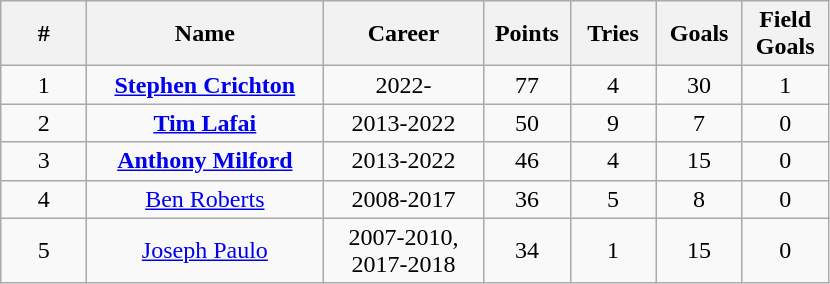<table class="wikitable sortable" style="text-align:center;">
<tr>
<th width=50px>#</th>
<th style="width:150px;">Name</th>
<th style="width:100px;">Career</th>
<th width=50px>Points</th>
<th width=50px>Tries</th>
<th width=50px>Goals</th>
<th width=50px>Field Goals</th>
</tr>
<tr>
<td>1</td>
<td><strong><a href='#'>Stephen Crichton</a></strong></td>
<td>2022-</td>
<td>77</td>
<td>4</td>
<td>30</td>
<td>1</td>
</tr>
<tr>
<td>2</td>
<td><strong><a href='#'>Tim Lafai</a></strong></td>
<td>2013-2022</td>
<td>50</td>
<td>9</td>
<td>7</td>
<td>0</td>
</tr>
<tr>
<td>3</td>
<td><strong><a href='#'>Anthony Milford</a></strong></td>
<td>2013-2022</td>
<td>46</td>
<td>4</td>
<td>15</td>
<td>0</td>
</tr>
<tr>
<td>4</td>
<td><a href='#'>Ben Roberts</a></td>
<td>2008-2017</td>
<td>36</td>
<td>5</td>
<td>8</td>
<td>0</td>
</tr>
<tr>
<td>5</td>
<td><a href='#'>Joseph Paulo</a></td>
<td>2007-2010, 2017-2018</td>
<td>34</td>
<td>1</td>
<td>15</td>
<td>0</td>
</tr>
</table>
